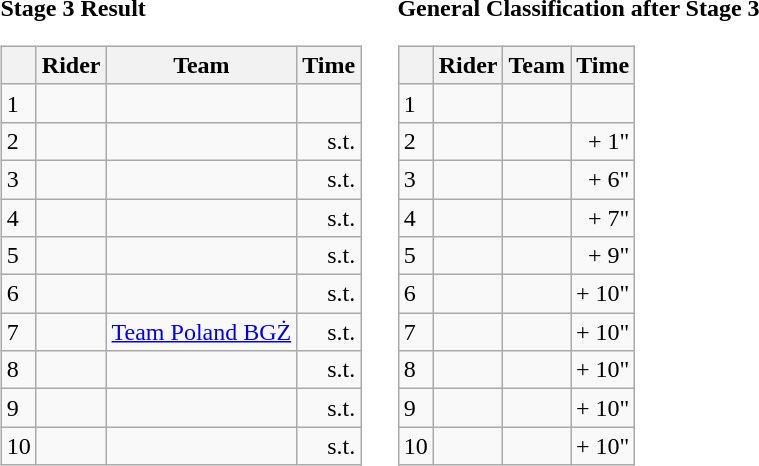<table>
<tr>
<td><strong>Stage 3 Result</strong><br><table class="wikitable">
<tr>
<th></th>
<th>Rider</th>
<th>Team</th>
<th>Time</th>
</tr>
<tr>
<td>1</td>
<td></td>
<td></td>
<td align="right"></td>
</tr>
<tr>
<td>2</td>
<td></td>
<td></td>
<td align="right">s.t.</td>
</tr>
<tr>
<td>3</td>
<td></td>
<td></td>
<td align="right">s.t.</td>
</tr>
<tr>
<td>4</td>
<td></td>
<td></td>
<td align="right">s.t.</td>
</tr>
<tr>
<td>5</td>
<td> </td>
<td></td>
<td align="right">s.t.</td>
</tr>
<tr>
<td>6</td>
<td></td>
<td></td>
<td align="right">s.t.</td>
</tr>
<tr>
<td>7</td>
<td></td>
<td><a href='#'>Team Poland BGŻ</a></td>
<td align="right">s.t.</td>
</tr>
<tr>
<td>8</td>
<td></td>
<td></td>
<td align="right">s.t.</td>
</tr>
<tr>
<td>9</td>
<td></td>
<td></td>
<td align="right">s.t.</td>
</tr>
<tr>
<td>10</td>
<td></td>
<td></td>
<td align="right">s.t.</td>
</tr>
</table>
</td>
<td></td>
<td><strong>General Classification after Stage 3</strong><br><table class="wikitable">
<tr>
<th></th>
<th>Rider</th>
<th>Team</th>
<th>Time</th>
</tr>
<tr>
<td>1</td>
<td> </td>
<td></td>
<td align="right"></td>
</tr>
<tr>
<td>2</td>
<td></td>
<td></td>
<td align="right">+ 1"</td>
</tr>
<tr>
<td>3</td>
<td></td>
<td></td>
<td align="right">+ 6"</td>
</tr>
<tr>
<td>4</td>
<td></td>
<td></td>
<td align="right">+ 7"</td>
</tr>
<tr>
<td>5</td>
<td></td>
<td></td>
<td align="right">+ 9"</td>
</tr>
<tr>
<td>6</td>
<td></td>
<td></td>
<td align="right">+ 10"</td>
</tr>
<tr>
<td>7</td>
<td></td>
<td></td>
<td align="right">+ 10"</td>
</tr>
<tr>
<td>8</td>
<td></td>
<td></td>
<td align="right">+ 10"</td>
</tr>
<tr>
<td>9</td>
<td></td>
<td></td>
<td align="right">+ 10"</td>
</tr>
<tr>
<td>10</td>
<td></td>
<td></td>
<td align="right">+ 10"</td>
</tr>
</table>
</td>
</tr>
</table>
